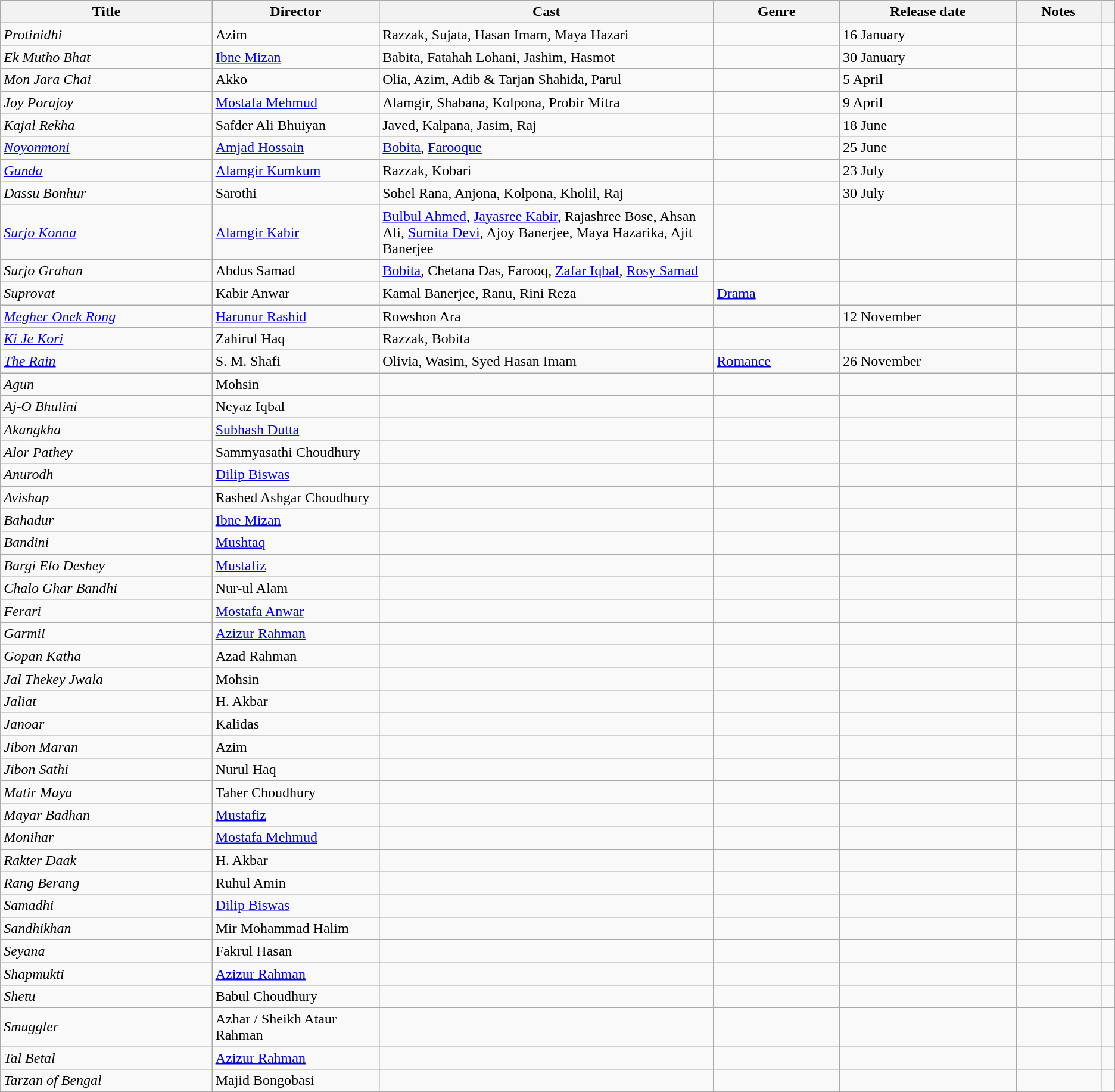<table class="wikitable sortable">
<tr>
<th style="width:19%;">Title</th>
<th style="width:15%;">Director</th>
<th style="width:30%;">Cast</th>
<th>Genre</th>
<th>Release date</th>
<th>Notes</th>
<th></th>
</tr>
<tr>
<td><em>Protinidhi</em></td>
<td>Azim</td>
<td>Razzak, Sujata, Hasan Imam, Maya Hazari</td>
<td></td>
<td>16 January</td>
<td></td>
<td></td>
</tr>
<tr>
<td><em>Ek Mutho Bhat</em></td>
<td><a href='#'>Ibne Mizan</a></td>
<td>Babita, Fatahah Lohani, Jashim, Hasmot</td>
<td></td>
<td>30 January</td>
<td></td>
<td></td>
</tr>
<tr>
<td><em>Mon Jara Chai</em></td>
<td>Akko</td>
<td>Olia, Azim, Adib & Tarjan Shahida, Parul</td>
<td></td>
<td>5 April</td>
<td></td>
<td></td>
</tr>
<tr>
<td><em>Joy Porajoy</em></td>
<td><a href='#'>Mostafa Mehmud</a></td>
<td>Alamgir, Shabana, Kolpona, Probir Mitra</td>
<td></td>
<td>9 April</td>
<td></td>
<td></td>
</tr>
<tr>
<td><em>Kajal Rekha</em></td>
<td>Safder Ali Bhuiyan</td>
<td>Javed, Kalpana, Jasim, Raj</td>
<td></td>
<td>18 June</td>
<td></td>
<td></td>
</tr>
<tr>
<td><em><a href='#'>Noyonmoni</a></em></td>
<td><a href='#'>Amjad Hossain</a></td>
<td><a href='#'>Bobita</a>, <a href='#'>Farooque</a></td>
<td></td>
<td>25 June</td>
<td></td>
<td></td>
</tr>
<tr>
<td><em><a href='#'>Gunda</a></em></td>
<td><a href='#'>Alamgir Kumkum</a></td>
<td>Razzak, Kobari</td>
<td></td>
<td>23 July</td>
<td></td>
<td></td>
</tr>
<tr>
<td><em>Dassu Bonhur</em></td>
<td>Sarothi</td>
<td>Sohel Rana, Anjona, Kolpona, Kholil, Raj</td>
<td></td>
<td>30 July</td>
<td></td>
<td></td>
</tr>
<tr>
<td><em><a href='#'>Surjo Konna</a></em></td>
<td><a href='#'>Alamgir Kabir</a></td>
<td><a href='#'>Bulbul Ahmed</a>, <a href='#'>Jayasree Kabir</a>, Rajashree Bose, Ahsan Ali, <a href='#'>Sumita Devi</a>, Ajoy Banerjee, Maya Hazarika, Ajit Banerjee</td>
<td></td>
<td></td>
<td></td>
<td></td>
</tr>
<tr>
<td><em>Surjo Grahan</em></td>
<td>Abdus Samad</td>
<td><a href='#'>Bobita</a>, Chetana Das, Farooq, <a href='#'>Zafar Iqbal</a>, <a href='#'>Rosy Samad</a></td>
<td></td>
<td></td>
<td></td>
<td></td>
</tr>
<tr>
<td><em>Suprovat</em></td>
<td>Kabir Anwar</td>
<td>Kamal Banerjee, Ranu, Rini Reza</td>
<td><a href='#'>Drama</a></td>
<td></td>
<td></td>
<td></td>
</tr>
<tr>
<td><em><a href='#'>Megher Onek Rong</a></em></td>
<td><a href='#'>Harunur Rashid</a></td>
<td>Rowshon Ara</td>
<td></td>
<td>12 November</td>
<td></td>
<td></td>
</tr>
<tr>
<td><em><a href='#'>Ki Je Kori</a></em></td>
<td>Zahirul Haq</td>
<td>Razzak, Bobita</td>
<td></td>
<td></td>
<td></td>
<td></td>
</tr>
<tr>
<td><em><a href='#'>The Rain</a></em></td>
<td>S. M. Shafi</td>
<td>Olivia, Wasim, Syed Hasan Imam</td>
<td><a href='#'>Romance</a></td>
<td>26 November</td>
<td></td>
<td></td>
</tr>
<tr>
<td><em>Agun</em></td>
<td>Mohsin</td>
<td></td>
<td></td>
<td></td>
<td></td>
<td></td>
</tr>
<tr>
<td><em>Aj-O Bhulini</em></td>
<td>Neyaz Iqbal</td>
<td></td>
<td></td>
<td></td>
<td></td>
<td></td>
</tr>
<tr>
<td><em>Akangkha</em></td>
<td><a href='#'>Subhash Dutta</a></td>
<td></td>
<td></td>
<td></td>
<td></td>
<td></td>
</tr>
<tr>
<td><em>Alor Pathey</em></td>
<td>Sammyasathi Choudhury</td>
<td></td>
<td></td>
<td></td>
<td></td>
<td></td>
</tr>
<tr>
<td><em>Anurodh</em></td>
<td><a href='#'>Dilip Biswas</a></td>
<td></td>
<td></td>
<td></td>
<td></td>
<td></td>
</tr>
<tr>
<td><em>Avishap</em></td>
<td>Rashed Ashgar Choudhury</td>
<td></td>
<td></td>
<td></td>
<td></td>
<td></td>
</tr>
<tr>
<td><em>Bahadur</em></td>
<td><a href='#'>Ibne Mizan</a></td>
<td></td>
<td></td>
<td></td>
<td></td>
<td></td>
</tr>
<tr>
<td><em>Bandini</em></td>
<td><a href='#'>Mushtaq</a></td>
<td></td>
<td></td>
<td></td>
<td></td>
<td></td>
</tr>
<tr>
<td><em>Bargi Elo Deshey</em></td>
<td><a href='#'>Mustafiz</a></td>
<td></td>
<td></td>
<td></td>
<td></td>
<td></td>
</tr>
<tr>
<td><em>Chalo Ghar Bandhi</em></td>
<td>Nur-ul Alam</td>
<td></td>
<td></td>
<td></td>
<td></td>
<td></td>
</tr>
<tr>
<td><em>Ferari</em></td>
<td><a href='#'>Mostafa Anwar</a></td>
<td></td>
<td></td>
<td></td>
<td></td>
<td></td>
</tr>
<tr>
<td><em>Garmil</em></td>
<td><a href='#'>Azizur Rahman</a></td>
<td></td>
<td></td>
<td></td>
<td></td>
<td></td>
</tr>
<tr>
<td><em>Gopan Katha</em></td>
<td>Azad Rahman</td>
<td></td>
<td></td>
<td></td>
<td></td>
<td></td>
</tr>
<tr>
<td><em>Jal Thekey Jwala</em></td>
<td>Mohsin</td>
<td></td>
<td></td>
<td></td>
<td></td>
<td></td>
</tr>
<tr>
<td><em>Jaliat</em></td>
<td>H. Akbar</td>
<td></td>
<td></td>
<td></td>
<td></td>
<td></td>
</tr>
<tr>
<td><em>Janoar</em></td>
<td>Kalidas</td>
<td></td>
<td></td>
<td></td>
<td></td>
<td></td>
</tr>
<tr>
<td><em>Jibon Maran</em></td>
<td>Azim</td>
<td></td>
<td></td>
<td></td>
<td></td>
<td></td>
</tr>
<tr>
<td><em>Jibon Sathi</em></td>
<td>Nurul Haq</td>
<td></td>
<td></td>
<td></td>
<td></td>
<td></td>
</tr>
<tr>
<td><em>Matir Maya</em></td>
<td>Taher Choudhury</td>
<td></td>
<td></td>
<td></td>
<td></td>
<td></td>
</tr>
<tr>
<td><em>Mayar Badhan</em></td>
<td><a href='#'>Mustafiz</a></td>
<td></td>
<td></td>
<td></td>
<td></td>
<td></td>
</tr>
<tr>
<td><em>Monihar</em></td>
<td><a href='#'>Mostafa Mehmud</a></td>
<td></td>
<td></td>
<td></td>
<td></td>
<td></td>
</tr>
<tr>
<td><em>Rakter Daak</em></td>
<td>H. Akbar</td>
<td></td>
<td></td>
<td></td>
<td></td>
<td></td>
</tr>
<tr>
<td><em>Rang Berang</em></td>
<td>Ruhul Amin</td>
<td></td>
<td></td>
<td></td>
<td></td>
<td></td>
</tr>
<tr>
<td><em>Samadhi</em></td>
<td><a href='#'>Dilip Biswas</a></td>
<td></td>
<td></td>
<td></td>
<td></td>
<td></td>
</tr>
<tr>
<td><em>Sandhikhan</em></td>
<td>Mir Mohammad Halim</td>
<td></td>
<td></td>
<td></td>
<td></td>
<td></td>
</tr>
<tr>
<td><em>Seyana</em></td>
<td>Fakrul Hasan</td>
<td></td>
<td></td>
<td></td>
<td></td>
<td></td>
</tr>
<tr>
<td><em>Shapmukti</em></td>
<td><a href='#'>Azizur Rahman</a></td>
<td></td>
<td></td>
<td></td>
<td></td>
<td></td>
</tr>
<tr>
<td><em>Shetu</em></td>
<td>Babul Choudhury</td>
<td></td>
<td></td>
<td></td>
<td></td>
<td></td>
</tr>
<tr>
<td><em>Smuggler</em></td>
<td>Azhar / Sheikh Ataur Rahman</td>
<td></td>
<td></td>
<td></td>
<td></td>
<td></td>
</tr>
<tr>
<td><em>Tal Betal</em></td>
<td><a href='#'>Azizur Rahman</a></td>
<td></td>
<td></td>
<td></td>
<td></td>
<td></td>
</tr>
<tr>
<td><em>Tarzan of Bengal</em></td>
<td>Majid Bongobasi</td>
<td></td>
<td></td>
<td></td>
<td></td>
<td></td>
</tr>
</table>
